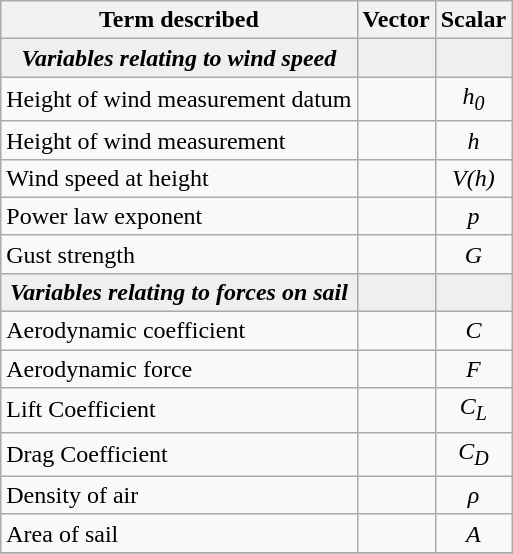<table class="wikitable floatright">
<tr>
<th>Term described</th>
<th>Vector</th>
<th>Scalar</th>
</tr>
<tr>
<th style="background: #efefef;"><em>Variables relating to wind speed</em></th>
<th style="background: #efefef;"></th>
<th style="background: #efefef;"></th>
</tr>
<tr>
<td>Height of wind measurement datum</td>
<td></td>
<td style="text-align:center;"><em>h<sub>0</sub></em></td>
</tr>
<tr>
<td>Height of wind measurement</td>
<td></td>
<td style="text-align:center;"><em>h</em></td>
</tr>
<tr>
<td>Wind speed at height</td>
<td></td>
<td style="text-align:center;"><em>V(h)</em></td>
</tr>
<tr>
<td>Power law exponent</td>
<td></td>
<td style="text-align:center;"><em>p</em></td>
</tr>
<tr>
<td>Gust strength</td>
<td style="text-align:center;"></td>
<td style="text-align:center;"><em>G</em></td>
</tr>
<tr>
<th style="background: #efefef;"><em>Variables relating to forces on sail</em></th>
<th style="background: #efefef;"></th>
<th style="background: #efefef;"></th>
</tr>
<tr>
<td>Aerodynamic coefficient</td>
<td style="text-align:center;"></td>
<td style="text-align:center;"><em>C</em></td>
</tr>
<tr>
<td>Aerodynamic force</td>
<td style="text-align:center;"></td>
<td style="text-align:center;"><em>F</em></td>
</tr>
<tr>
<td>Lift Coefficient</td>
<td style="text-align:center;"></td>
<td style="text-align:center;"><em>C<sub>L</sub></em></td>
</tr>
<tr>
<td>Drag Coefficient</td>
<td style="text-align:center;"></td>
<td style="text-align:center;"><em>C<sub>D</sub></em></td>
</tr>
<tr>
<td>Density of air</td>
<td style="text-align:center;"></td>
<td style="text-align:center;"><em>ρ</em></td>
</tr>
<tr>
<td>Area of sail</td>
<td style="text-align:center;"></td>
<td style="text-align:center;"><em>A</em></td>
</tr>
<tr>
</tr>
</table>
